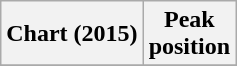<table class="wikitable plainrowheaders" style="text-align:center;">
<tr>
<th scope="col">Chart (2015)</th>
<th scope="col">Peak<br>position</th>
</tr>
<tr>
</tr>
</table>
